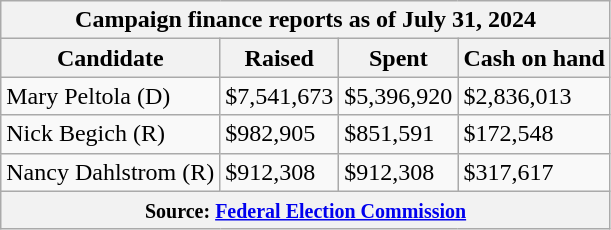<table class="wikitable sortable">
<tr>
<th colspan=4>Campaign finance reports as of July 31, 2024</th>
</tr>
<tr style="text-align:center;">
<th>Candidate</th>
<th>Raised</th>
<th>Spent</th>
<th>Cash on hand</th>
</tr>
<tr>
<td>Mary Peltola (D)</td>
<td>$7,541,673</td>
<td>$5,396,920</td>
<td>$2,836,013</td>
</tr>
<tr>
<td>Nick Begich (R)</td>
<td>$982,905</td>
<td>$851,591</td>
<td>$172,548</td>
</tr>
<tr>
<td>Nancy Dahlstrom (R)</td>
<td>$912,308</td>
<td>$912,308</td>
<td>$317,617</td>
</tr>
<tr>
<th colspan="4"><small>Source: <a href='#'>Federal Election Commission</a></small></th>
</tr>
</table>
